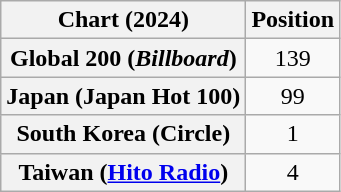<table class="wikitable sortable plainrowheaders" style="text-align:center">
<tr>
<th scope="col">Chart (2024)</th>
<th scope="col">Position</th>
</tr>
<tr>
<th scope="row">Global 200 (<em>Billboard</em>)</th>
<td>139</td>
</tr>
<tr>
<th scope="row">Japan (Japan Hot 100)</th>
<td>99</td>
</tr>
<tr>
<th scope="row">South Korea (Circle)</th>
<td>1</td>
</tr>
<tr>
<th scope="row">Taiwan (<a href='#'>Hito Radio</a>)</th>
<td style="text-align:center;">4</td>
</tr>
</table>
